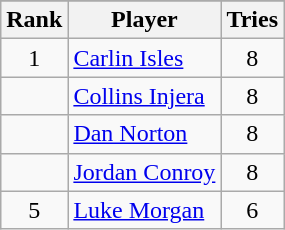<table class="wikitable sortable">
<tr>
</tr>
<tr>
<th>Rank</th>
<th>Player</th>
<th>Tries</th>
</tr>
<tr>
<td align=center>1</td>
<td> <a href='#'>Carlin Isles</a></td>
<td align=center>8</td>
</tr>
<tr>
<td align=center></td>
<td> <a href='#'>Collins Injera</a></td>
<td align=center>8</td>
</tr>
<tr>
<td align=center></td>
<td> <a href='#'>Dan Norton</a></td>
<td align=center>8</td>
</tr>
<tr>
<td align=center></td>
<td> <a href='#'>Jordan Conroy</a></td>
<td align=center>8</td>
</tr>
<tr>
<td align=center>5</td>
<td> <a href='#'>Luke Morgan</a></td>
<td align=center>6</td>
</tr>
</table>
